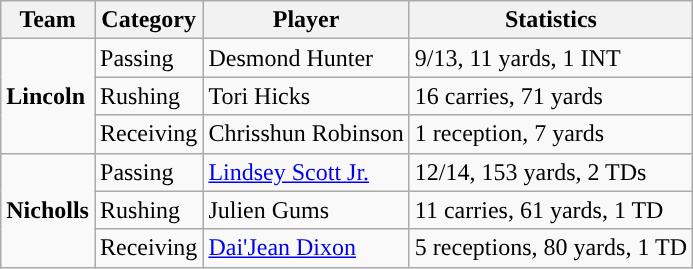<table class="wikitable" style="float: left;">
<tr>
<th>Team</th>
<th>Category</th>
<th>Player</th>
<th>Statistics</th>
</tr>
<tr>
<td rowspan=3><strong>Lincoln</strong></td>
<td>Passing</td>
<td>Desmond Hunter</td>
<td>9/13, 11 yards, 1 INT</td>
</tr>
<tr>
<td>Rushing</td>
<td>Tori Hicks</td>
<td>16 carries, 71 yards</td>
</tr>
<tr>
<td>Receiving</td>
<td>Chrisshun Robinson</td>
<td>1 reception, 7 yards</td>
</tr>
<tr>
<td rowspan=3><strong>Nicholls</strong></td>
<td>Passing</td>
<td><a href='#'>Lindsey Scott Jr.</a></td>
<td>12/14, 153 yards, 2 TDs</td>
</tr>
<tr>
<td>Rushing</td>
<td>Julien Gums</td>
<td>11 carries, 61 yards, 1 TD</td>
</tr>
<tr>
<td>Receiving</td>
<td><a href='#'>Dai'Jean Dixon</a></td>
<td>5 receptions, 80 yards, 1 TD</td>
</tr>
</table>
